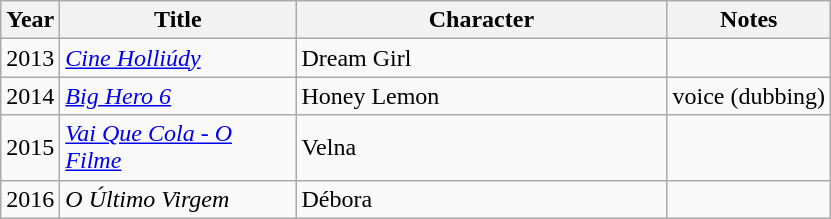<table class="wikitable">
<tr>
<th width="5">Year</th>
<th width="150">Title</th>
<th width="240">Character</th>
<th class="unsortable">Notes</th>
</tr>
<tr>
<td>2013</td>
<td><em><a href='#'>Cine Holliúdy</a></em></td>
<td>Dream Girl</td>
<td></td>
</tr>
<tr>
<td>2014</td>
<td><em><a href='#'>Big Hero 6</a></em></td>
<td>Honey Lemon</td>
<td>voice (dubbing)</td>
</tr>
<tr>
<td>2015</td>
<td><em><a href='#'>Vai Que Cola - O Filme</a></em></td>
<td>Velna</td>
<td></td>
</tr>
<tr>
<td>2016</td>
<td><em>O Último Virgem</em></td>
<td>Débora</td>
<td></td>
</tr>
</table>
